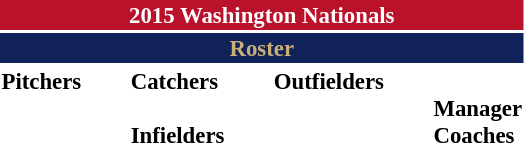<table class="toccolours" style="font-size: 95%;">
<tr>
<th colspan="10" style="background-color: #ba122b; color: #FFFFFF; text-align: center;">2015 Washington Nationals</th>
</tr>
<tr>
<td colspan="10" style="background-color: #11225b; color: #c9b074; text-align: center;"><strong>Roster</strong></td>
</tr>
<tr>
<td valign="top"><strong>Pitchers</strong><br>






















</td>
<td width="25px"></td>
<td valign="top"><strong>Catchers</strong><br>

<br><strong>Infielders</strong>










</td>
<td width="25px"></td>
<td valign="top"><strong>Outfielders</strong><br>




</td>
<td width="25px"></td>
<td valign="top"><br><strong>Manager</strong><br><strong>Coaches</strong>
 
 
 
 
 
 
 </td>
</tr>
<tr>
</tr>
</table>
